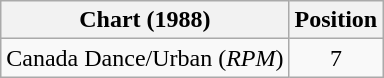<table class="wikitable sortable">
<tr>
<th>Chart (1988)</th>
<th>Position</th>
</tr>
<tr>
<td>Canada Dance/Urban (<em>RPM</em>)</td>
<td align="center">7</td>
</tr>
</table>
